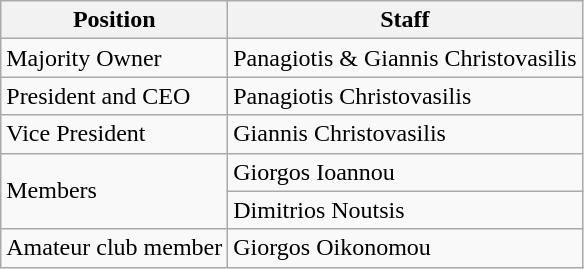<table class="wikitable">
<tr>
<th>Position</th>
<th>Staff</th>
</tr>
<tr>
<td>Majority Owner</td>
<td>Panagiotis & Giannis Christovasilis</td>
</tr>
<tr>
<td>President and CEO</td>
<td>Panagiotis Christovasilis</td>
</tr>
<tr>
<td>Vice President</td>
<td>Giannis Christovasilis</td>
</tr>
<tr>
<td rowspan="2">Members</td>
<td>Giorgos Ioannou</td>
</tr>
<tr>
<td>Dimitrios Noutsis</td>
</tr>
<tr>
<td>Amateur club member</td>
<td>Giorgos Oikonomou</td>
</tr>
</table>
